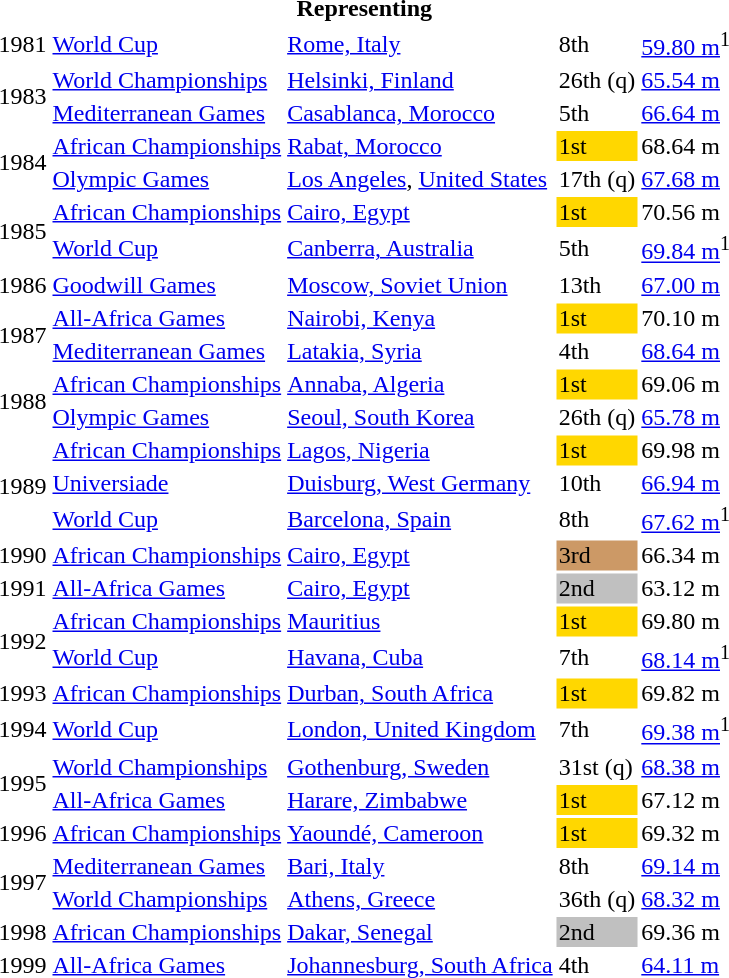<table>
<tr>
<th colspan="5">Representing </th>
</tr>
<tr>
<td>1981</td>
<td><a href='#'>World Cup</a></td>
<td><a href='#'>Rome, Italy</a></td>
<td>8th</td>
<td><a href='#'>59.80 m</a><sup>1</sup></td>
</tr>
<tr>
<td rowspan=2>1983</td>
<td><a href='#'>World Championships</a></td>
<td><a href='#'>Helsinki, Finland</a></td>
<td>26th (q)</td>
<td><a href='#'>65.54 m</a></td>
</tr>
<tr>
<td><a href='#'>Mediterranean Games</a></td>
<td><a href='#'>Casablanca, Morocco</a></td>
<td>5th</td>
<td><a href='#'>66.64 m</a></td>
</tr>
<tr>
<td rowspan=2>1984</td>
<td><a href='#'>African Championships</a></td>
<td><a href='#'>Rabat, Morocco</a></td>
<td bgcolor="gold">1st</td>
<td>68.64 m</td>
</tr>
<tr>
<td><a href='#'>Olympic Games</a></td>
<td><a href='#'>Los Angeles</a>, <a href='#'>United States</a></td>
<td>17th (q)</td>
<td><a href='#'>67.68 m</a></td>
</tr>
<tr>
<td rowspan=2>1985</td>
<td><a href='#'>African Championships</a></td>
<td><a href='#'>Cairo, Egypt</a></td>
<td bgcolor="gold">1st</td>
<td>70.56 m</td>
</tr>
<tr>
<td><a href='#'>World Cup</a></td>
<td><a href='#'>Canberra, Australia</a></td>
<td>5th</td>
<td><a href='#'>69.84 m</a><sup>1</sup></td>
</tr>
<tr>
<td>1986</td>
<td><a href='#'>Goodwill Games</a></td>
<td><a href='#'>Moscow, Soviet Union</a></td>
<td>13th</td>
<td><a href='#'>67.00 m</a></td>
</tr>
<tr>
<td rowspan=2>1987</td>
<td><a href='#'>All-Africa Games</a></td>
<td><a href='#'>Nairobi, Kenya</a></td>
<td bgcolor="gold">1st</td>
<td>70.10 m</td>
</tr>
<tr>
<td><a href='#'>Mediterranean Games</a></td>
<td><a href='#'>Latakia, Syria</a></td>
<td>4th</td>
<td><a href='#'>68.64 m</a></td>
</tr>
<tr>
<td rowspan=2>1988</td>
<td><a href='#'>African Championships</a></td>
<td><a href='#'>Annaba, Algeria</a></td>
<td bgcolor="gold">1st</td>
<td>69.06 m</td>
</tr>
<tr>
<td><a href='#'>Olympic Games</a></td>
<td><a href='#'>Seoul, South Korea</a></td>
<td>26th (q)</td>
<td><a href='#'>65.78 m</a></td>
</tr>
<tr>
<td rowspan=3>1989</td>
<td><a href='#'>African Championships</a></td>
<td><a href='#'>Lagos, Nigeria</a></td>
<td bgcolor="gold">1st</td>
<td>69.98 m</td>
</tr>
<tr>
<td><a href='#'>Universiade</a></td>
<td><a href='#'>Duisburg, West Germany</a></td>
<td>10th</td>
<td><a href='#'>66.94 m</a></td>
</tr>
<tr>
<td><a href='#'>World Cup</a></td>
<td><a href='#'>Barcelona, Spain</a></td>
<td>8th</td>
<td><a href='#'>67.62 m</a><sup>1</sup></td>
</tr>
<tr>
<td>1990</td>
<td><a href='#'>African Championships</a></td>
<td><a href='#'>Cairo, Egypt</a></td>
<td bgcolor="cc9966">3rd</td>
<td>66.34 m</td>
</tr>
<tr>
<td>1991</td>
<td><a href='#'>All-Africa Games</a></td>
<td><a href='#'>Cairo, Egypt</a></td>
<td bgcolor="silver">2nd</td>
<td>63.12 m</td>
</tr>
<tr>
<td rowspan=2>1992</td>
<td><a href='#'>African Championships</a></td>
<td><a href='#'>Mauritius</a></td>
<td bgcolor="gold">1st</td>
<td>69.80 m</td>
</tr>
<tr>
<td><a href='#'>World Cup</a></td>
<td><a href='#'>Havana, Cuba</a></td>
<td>7th</td>
<td><a href='#'>68.14 m</a><sup>1</sup></td>
</tr>
<tr>
<td>1993</td>
<td><a href='#'>African Championships</a></td>
<td><a href='#'>Durban, South Africa</a></td>
<td bgcolor="gold">1st</td>
<td>69.82 m</td>
</tr>
<tr>
<td>1994</td>
<td><a href='#'>World Cup</a></td>
<td><a href='#'>London, United Kingdom</a></td>
<td>7th</td>
<td><a href='#'>69.38 m</a><sup>1</sup></td>
</tr>
<tr>
<td rowspan=2>1995</td>
<td><a href='#'>World Championships</a></td>
<td><a href='#'>Gothenburg, Sweden</a></td>
<td>31st (q)</td>
<td><a href='#'>68.38 m</a></td>
</tr>
<tr>
<td><a href='#'>All-Africa Games</a></td>
<td><a href='#'>Harare, Zimbabwe</a></td>
<td bgcolor="gold">1st</td>
<td>67.12 m</td>
</tr>
<tr>
<td>1996</td>
<td><a href='#'>African Championships</a></td>
<td><a href='#'>Yaoundé, Cameroon</a></td>
<td bgcolor="gold">1st</td>
<td>69.32 m</td>
</tr>
<tr>
<td rowspan=2>1997</td>
<td><a href='#'>Mediterranean Games</a></td>
<td><a href='#'>Bari, Italy</a></td>
<td>8th</td>
<td><a href='#'>69.14 m</a></td>
</tr>
<tr>
<td><a href='#'>World Championships</a></td>
<td><a href='#'>Athens, Greece</a></td>
<td>36th (q)</td>
<td><a href='#'>68.32 m</a></td>
</tr>
<tr>
<td>1998</td>
<td><a href='#'>African Championships</a></td>
<td><a href='#'>Dakar, Senegal</a></td>
<td bgcolor="silver">2nd</td>
<td>69.36 m</td>
</tr>
<tr>
<td>1999</td>
<td><a href='#'>All-Africa Games</a></td>
<td><a href='#'>Johannesburg, South Africa</a></td>
<td>4th</td>
<td><a href='#'>64.11 m</a></td>
</tr>
</table>
